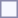<table style="border:1px solid #8888aa; background-color:#f7f8ff; padding:5px; font-size:95%; margin: 0px 12px 12px 0px;">
</table>
